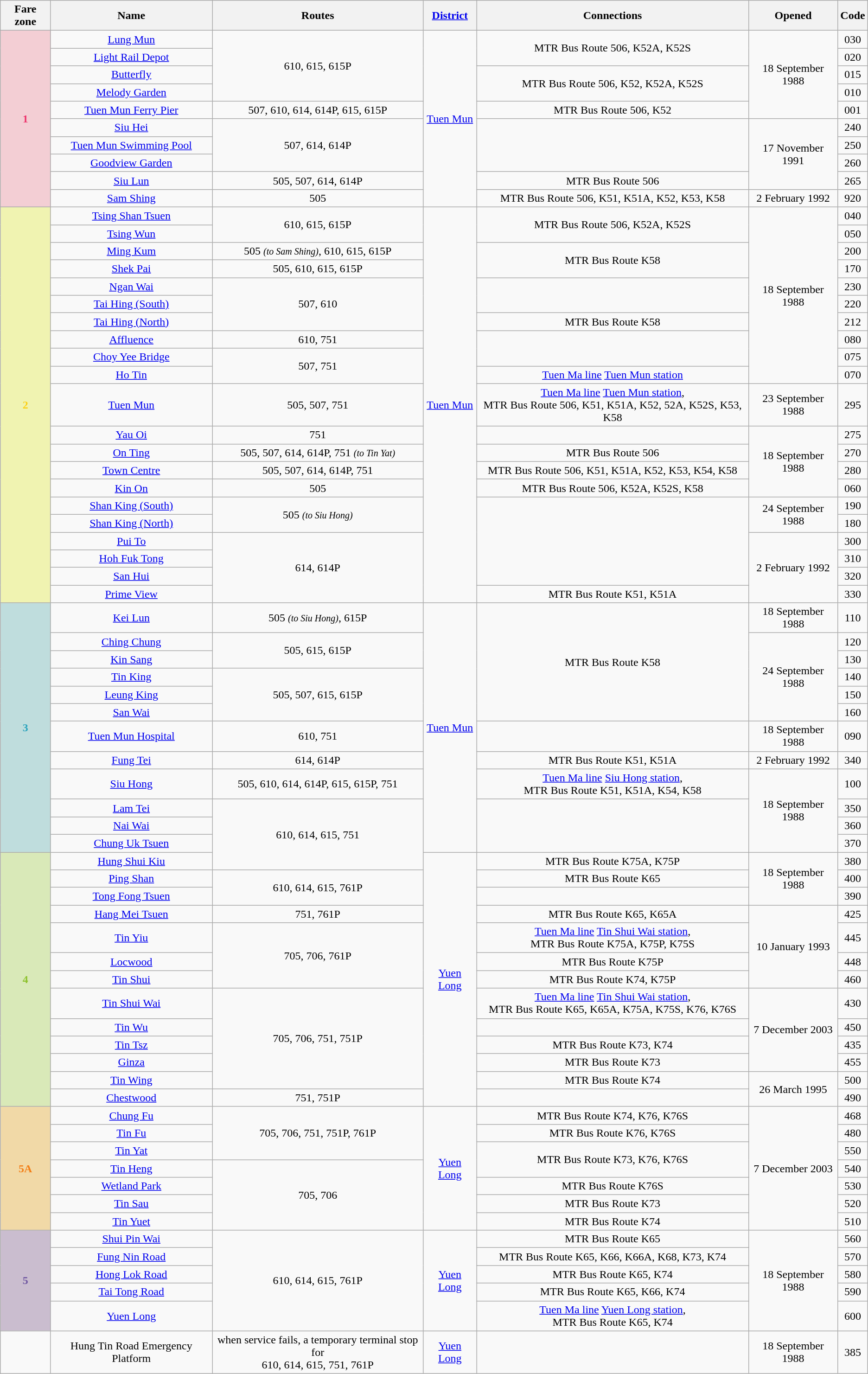<table class="wikitable sortable" style="text-align:center">
<tr>
<th data-sort-type="text">Fare zone</th>
<th>Name</th>
<th>Routes</th>
<th><a href='#'>District</a></th>
<th>Connections</th>
<th data-sort-type="date">Opened</th>
<th>Code</th>
</tr>
<tr>
<td rowspan=10 style="background:#F3CED4;color:#ED316A;"><strong>1</strong></td>
<td><a href='#'>Lung Mun</a></td>
<td rowspan="4">610, 615, 615P</td>
<td rowspan="10"><a href='#'>Tuen Mun</a></td>
<td rowspan=2>MTR Bus Route 506, K52A, K52S</td>
<td rowspan=5>18 September 1988</td>
<td>030</td>
</tr>
<tr>
<td><a href='#'>Light Rail Depot</a></td>
<td>020</td>
</tr>
<tr>
<td><a href='#'>Butterfly</a></td>
<td rowspan=2>MTR Bus Route 506, K52, K52A, K52S</td>
<td>015</td>
</tr>
<tr>
<td><a href='#'>Melody Garden</a></td>
<td>010</td>
</tr>
<tr>
<td><a href='#'>Tuen Mun Ferry Pier</a></td>
<td>507, 610, 614, 614P, 615, 615P</td>
<td>MTR Bus Route 506, K52</td>
<td>001</td>
</tr>
<tr>
<td><a href='#'>Siu Hei</a></td>
<td rowspan="3">507, 614, 614P</td>
<td rowspan=3></td>
<td rowspan=4>17 November 1991</td>
<td>240</td>
</tr>
<tr>
<td><a href='#'>Tuen Mun Swimming Pool</a></td>
<td>250</td>
</tr>
<tr>
<td><a href='#'>Goodview Garden</a></td>
<td>260</td>
</tr>
<tr>
<td><a href='#'>Siu Lun</a></td>
<td>505, 507, 614, 614P</td>
<td>MTR Bus Route 506</td>
<td>265</td>
</tr>
<tr>
<td><a href='#'>Sam Shing</a></td>
<td>505</td>
<td>MTR Bus Route 506, K51, K51A, K52, K53, K58</td>
<td>2 February 1992</td>
<td>920</td>
</tr>
<tr>
<td rowspan=21 style="background:#F0F3B1;color:#FBD014;"><strong>2</strong></td>
<td><a href='#'>Tsing Shan Tsuen</a></td>
<td rowspan="2">610, 615, 615P</td>
<td rowspan="21"><a href='#'>Tuen Mun</a></td>
<td rowspan=2>MTR Bus Route 506, K52A, K52S</td>
<td rowspan=10>18 September 1988</td>
<td>040</td>
</tr>
<tr>
<td><a href='#'>Tsing Wun</a></td>
<td>050</td>
</tr>
<tr>
<td><a href='#'>Ming Kum</a></td>
<td>505 <em><small>(to Sam Shing)</small></em>, 610, 615, 615P</td>
<td rowspan=2>MTR Bus Route K58</td>
<td>200</td>
</tr>
<tr>
<td><a href='#'>Shek Pai</a></td>
<td>505, 610, 615, 615P</td>
<td>170</td>
</tr>
<tr>
<td><a href='#'>Ngan Wai</a></td>
<td rowspan="3">507, 610</td>
<td rowspan=2></td>
<td>230</td>
</tr>
<tr>
<td><a href='#'>Tai Hing (South)</a></td>
<td>220</td>
</tr>
<tr>
<td><a href='#'>Tai Hing (North)</a></td>
<td>MTR Bus Route K58</td>
<td>212</td>
</tr>
<tr>
<td><a href='#'>Affluence</a></td>
<td>610, 751</td>
<td rowspan=2></td>
<td>080</td>
</tr>
<tr>
<td><a href='#'>Choy Yee Bridge</a></td>
<td rowspan="2">507, 751</td>
<td>075</td>
</tr>
<tr>
<td><a href='#'>Ho Tin</a></td>
<td><a href='#'>Tuen Ma line</a> <a href='#'>Tuen Mun station</a></td>
<td>070</td>
</tr>
<tr>
<td><a href='#'>Tuen Mun</a><small></small></td>
<td>505, 507, 751</td>
<td><a href='#'>Tuen Ma line</a> <a href='#'>Tuen Mun station</a>, <br>MTR Bus Route 506, K51, K51A, K52, 52A, K52S, K53, K58</td>
<td>23 September 1988</td>
<td>295</td>
</tr>
<tr>
<td><a href='#'>Yau Oi</a></td>
<td>751</td>
<td></td>
<td rowspan=4>18 September 1988</td>
<td>275</td>
</tr>
<tr>
<td><a href='#'>On Ting</a></td>
<td>505, 507, 614, 614P, 751 <em><small>(to Tin Yat)</small></em></td>
<td>MTR Bus Route 506</td>
<td>270</td>
</tr>
<tr>
<td><a href='#'>Town Centre</a></td>
<td>505, 507, 614, 614P, 751</td>
<td>MTR Bus Route 506, K51, K51A, K52, K53, K54, K58</td>
<td>280</td>
</tr>
<tr>
<td><a href='#'>Kin On</a></td>
<td>505</td>
<td>MTR Bus Route 506, K52A, K52S, K58</td>
<td>060</td>
</tr>
<tr>
<td><a href='#'>Shan King (South)</a></td>
<td rowspan="2">505 <em><small>(to Siu Hong)</small></em></td>
<td rowspan=5></td>
<td rowspan=2>24 September 1988</td>
<td>190</td>
</tr>
<tr>
<td><a href='#'>Shan King (North)</a></td>
<td>180</td>
</tr>
<tr>
<td><a href='#'>Pui To</a></td>
<td rowspan="4">614, 614P</td>
<td rowspan=4>2 February 1992</td>
<td>300</td>
</tr>
<tr>
<td><a href='#'>Hoh Fuk Tong</a></td>
<td>310</td>
</tr>
<tr>
<td><a href='#'>San Hui</a></td>
<td>320</td>
</tr>
<tr>
<td><a href='#'>Prime View</a></td>
<td>MTR Bus Route K51, K51A</td>
<td>330</td>
</tr>
<tr>
<td rowspan=12 style="background:#BFDDDD;color:#2AA4BD;"><strong>3</strong></td>
<td><a href='#'>Kei Lun</a></td>
<td>505 <em><small>(to Siu Hong)</small></em>, 615P</td>
<td rowspan="12"><a href='#'>Tuen Mun</a></td>
<td rowspan=6>MTR Bus Route K58</td>
<td>18 September 1988</td>
<td>110</td>
</tr>
<tr>
<td><a href='#'>Ching Chung</a></td>
<td rowspan="2">505, 615, 615P</td>
<td rowspan=5>24 September 1988</td>
<td>120</td>
</tr>
<tr>
<td><a href='#'>Kin Sang</a></td>
<td>130</td>
</tr>
<tr>
<td><a href='#'>Tin King</a></td>
<td rowspan="3">505, 507, 615, 615P</td>
<td>140</td>
</tr>
<tr>
<td><a href='#'>Leung King</a></td>
<td>150</td>
</tr>
<tr>
<td><a href='#'>San Wai</a></td>
<td>160</td>
</tr>
<tr>
<td><a href='#'>Tuen Mun Hospital</a></td>
<td>610, 751</td>
<td></td>
<td>18 September 1988</td>
<td>090</td>
</tr>
<tr>
<td><a href='#'>Fung Tei</a></td>
<td>614, 614P</td>
<td>MTR Bus Route K51, K51A</td>
<td>2 February 1992</td>
<td>340</td>
</tr>
<tr>
<td><a href='#'>Siu Hong</a></td>
<td>505, 610, 614, 614P, 615, 615P, 751</td>
<td><a href='#'>Tuen Ma line</a> <a href='#'>Siu Hong station</a>, <br>MTR Bus Route K51, K51A, K54, K58</td>
<td rowspan=4>18 September 1988</td>
<td>100</td>
</tr>
<tr>
<td><a href='#'>Lam Tei</a></td>
<td rowspan="4">610, 614, 615, 751</td>
<td rowspan=3></td>
<td>350</td>
</tr>
<tr>
<td><a href='#'>Nai Wai</a></td>
<td>360</td>
</tr>
<tr>
<td><a href='#'>Chung Uk Tsuen</a></td>
<td>370</td>
</tr>
<tr>
<td rowspan=13 style="background:#D9E9B8;color:#8CC12B;"><strong>4</strong></td>
<td><a href='#'>Hung Shui Kiu</a></td>
<td rowspan="13"><a href='#'>Yuen Long</a></td>
<td>MTR Bus Route K75A, K75P</td>
<td rowspan=3>18 September 1988</td>
<td>380</td>
</tr>
<tr>
<td><a href='#'>Ping Shan</a></td>
<td rowspan="2">610, 614, 615, 761P</td>
<td>MTR Bus Route K65</td>
<td>400</td>
</tr>
<tr>
<td><a href='#'>Tong Fong Tsuen</a></td>
<td></td>
<td>390</td>
</tr>
<tr>
<td><a href='#'>Hang Mei Tsuen</a></td>
<td>751, 761P</td>
<td>MTR Bus Route K65, K65A</td>
<td rowspan=4>10 January 1993</td>
<td>425</td>
</tr>
<tr>
<td><a href='#'>Tin Yiu</a></td>
<td rowspan="3">705, 706, 761P</td>
<td><a href='#'>Tuen Ma line</a> <a href='#'>Tin Shui Wai station</a>, <br>MTR Bus Route K75A, K75P, K75S</td>
<td>445</td>
</tr>
<tr>
<td><a href='#'>Locwood</a></td>
<td>MTR Bus Route K75P</td>
<td>448</td>
</tr>
<tr>
<td><a href='#'>Tin Shui</a></td>
<td>MTR Bus Route K74, K75P</td>
<td>460</td>
</tr>
<tr>
<td><a href='#'>Tin Shui Wai</a></td>
<td rowspan="5">705, 706, 751, 751P</td>
<td><a href='#'>Tuen Ma line</a> <a href='#'>Tin Shui Wai station</a>, <br>MTR Bus Route K65, K65A, K75A, K75S, K76, K76S</td>
<td rowspan=4>7 December 2003</td>
<td>430</td>
</tr>
<tr>
<td><a href='#'>Tin Wu</a></td>
<td></td>
<td>450</td>
</tr>
<tr>
<td><a href='#'>Tin Tsz</a></td>
<td>MTR Bus Route K73, K74</td>
<td>435</td>
</tr>
<tr>
<td><a href='#'>Ginza</a></td>
<td>MTR Bus Route K73</td>
<td>455</td>
</tr>
<tr>
<td><a href='#'>Tin Wing</a></td>
<td>MTR Bus Route K74</td>
<td rowspan=2>26 March 1995</td>
<td>500</td>
</tr>
<tr>
<td><a href='#'>Chestwood</a></td>
<td>751, 751P</td>
<td></td>
<td>490</td>
</tr>
<tr>
<td rowspan=7 style="background:#F1D9A7;color:#F37E16;"><strong>5A</strong></td>
<td><a href='#'>Chung Fu</a></td>
<td rowspan="3">705, 706, 751, 751P, 761P</td>
<td rowspan="7"><a href='#'>Yuen Long</a></td>
<td>MTR Bus Route K74, K76, K76S</td>
<td rowspan=7>7 December 2003</td>
<td>468</td>
</tr>
<tr>
<td><a href='#'>Tin Fu</a></td>
<td>MTR Bus Route K76, K76S</td>
<td>480</td>
</tr>
<tr>
<td><a href='#'>Tin Yat</a></td>
<td rowspan=2>MTR Bus Route K73, K76, K76S</td>
<td>550</td>
</tr>
<tr>
<td><a href='#'>Tin Heng</a></td>
<td rowspan="4">705, 706</td>
<td>540</td>
</tr>
<tr>
<td><a href='#'>Wetland Park</a></td>
<td>MTR Bus Route K76S</td>
<td>530</td>
</tr>
<tr>
<td><a href='#'>Tin Sau</a></td>
<td>MTR Bus Route K73</td>
<td>520</td>
</tr>
<tr>
<td><a href='#'>Tin Yuet</a></td>
<td>MTR Bus Route K74</td>
<td>510</td>
</tr>
<tr>
<td rowspan=5 style="background:#CABDCF;color:#6F57A1;"><strong>5</strong></td>
<td><a href='#'>Shui Pin Wai</a></td>
<td rowspan="5">610, 614, 615, 761P</td>
<td rowspan="5"><a href='#'>Yuen Long</a></td>
<td>MTR Bus Route K65</td>
<td rowspan=5>18 September 1988</td>
<td>560</td>
</tr>
<tr>
<td><a href='#'>Fung Nin Road</a></td>
<td>MTR Bus Route K65, K66, K66A, K68, K73, K74</td>
<td>570</td>
</tr>
<tr>
<td><a href='#'>Hong Lok Road</a></td>
<td>MTR Bus Route K65, K74</td>
<td>580</td>
</tr>
<tr>
<td><a href='#'>Tai Tong Road</a></td>
<td>MTR Bus Route K65, K66, K74</td>
<td>590</td>
</tr>
<tr>
<td><a href='#'>Yuen Long</a></td>
<td><a href='#'>Tuen Ma line</a> <a href='#'>Yuen Long station</a>, <br>MTR Bus Route K65, K74</td>
<td>600</td>
</tr>
<tr>
<td></td>
<td>Hung Tin Road Emergency Platform</td>
<td>when service fails, a temporary terminal stop for<br>610, 614, 615, 751, 761P</td>
<td><a href='#'>Yuen Long</a></td>
<td></td>
<td>18 September 1988</td>
<td>385</td>
</tr>
</table>
